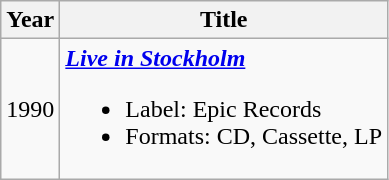<table class="wikitable">
<tr>
<th><strong>Year</strong></th>
<th><strong>Title</strong></th>
</tr>
<tr>
<td>1990</td>
<td><strong><em><a href='#'>Live in Stockholm</a></em></strong><br><ul><li>Label: Epic Records</li><li>Formats: CD, Cassette, LP</li></ul></td>
</tr>
</table>
